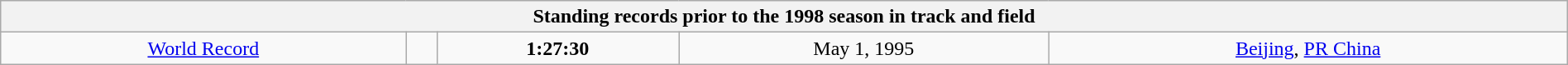<table class="wikitable" style="text-align:center; width:100%">
<tr>
<th colspan="5">Standing records prior to the 1998 season in track and field</th>
</tr>
<tr>
<td><a href='#'>World Record</a></td>
<td></td>
<td><strong>1:27:30</strong></td>
<td>May 1, 1995</td>
<td> <a href='#'>Beijing</a>, <a href='#'>PR China</a></td>
</tr>
</table>
